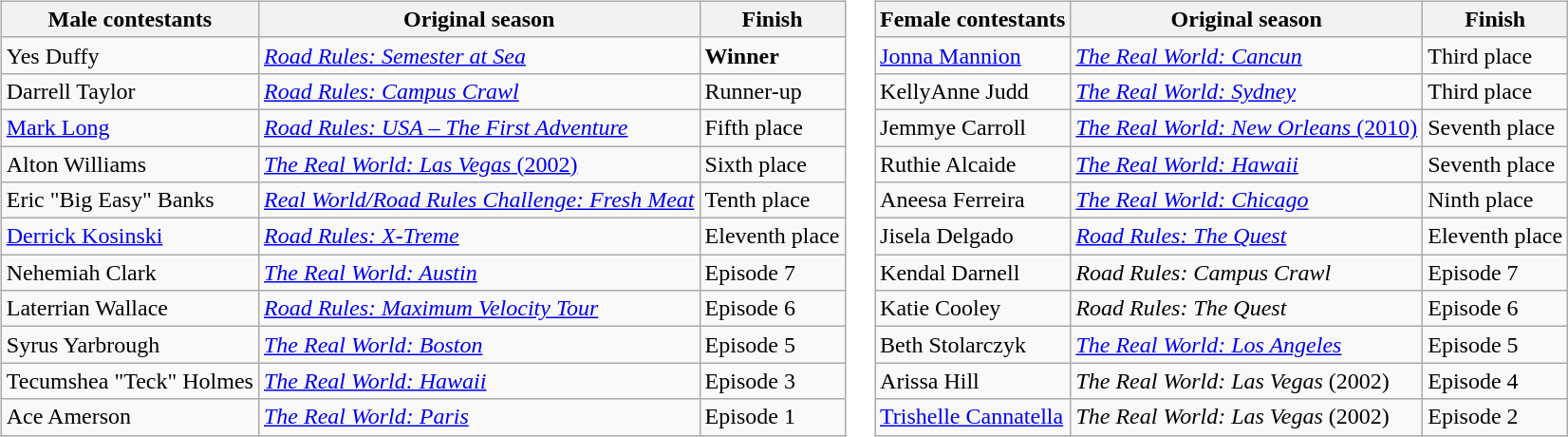<table>
<tr>
<td style="vertical-align:top"><br><table class="wikitable sortable" style="font-size:100%; white-space:nowrap">
<tr>
<th>Male contestants</th>
<th>Original season</th>
<th>Finish</th>
</tr>
<tr>
<td>Yes Duffy</td>
<td><em><a href='#'>Road Rules: Semester at Sea</a></em></td>
<td><strong>Winner</strong></td>
</tr>
<tr>
<td>Darrell Taylor</td>
<td><em><a href='#'>Road Rules: Campus Crawl</a></em></td>
<td>Runner-up</td>
</tr>
<tr>
<td><a href='#'>Mark Long</a></td>
<td><em><a href='#'>Road Rules: USA – The First Adventure</a></em></td>
<td>Fifth place</td>
</tr>
<tr>
<td>Alton Williams</td>
<td><a href='#'><em>The Real World: Las Vegas</em> (2002)</a></td>
<td>Sixth place</td>
</tr>
<tr>
<td>Eric "Big Easy" Banks</td>
<td><em><a href='#'>Real World/Road Rules Challenge: Fresh Meat</a></em></td>
<td>Tenth place</td>
</tr>
<tr>
<td><a href='#'>Derrick Kosinski</a></td>
<td><em><a href='#'>Road Rules: X-Treme</a></em></td>
<td>Eleventh place</td>
</tr>
<tr>
<td>Nehemiah Clark</td>
<td><em><a href='#'>The Real World: Austin</a></em></td>
<td>Episode 7</td>
</tr>
<tr>
<td>Laterrian Wallace</td>
<td><em><a href='#'>Road Rules: Maximum Velocity Tour</a></em></td>
<td>Episode 6</td>
</tr>
<tr>
<td>Syrus Yarbrough</td>
<td><em><a href='#'>The Real World: Boston</a></em></td>
<td>Episode 5</td>
</tr>
<tr>
<td>Tecumshea "Teck" Holmes</td>
<td><em><a href='#'>The Real World: Hawaii</a></em></td>
<td>Episode 3</td>
</tr>
<tr>
<td>Ace Amerson</td>
<td><em><a href='#'>The Real World: Paris</a></em></td>
<td>Episode 1</td>
</tr>
</table>
</td>
<td style="vertical-align:top"><br><table class="wikitable sortable" style="font-size:100%; white-space:nowrap">
<tr>
<th>Female contestants</th>
<th>Original season</th>
<th>Finish</th>
</tr>
<tr>
<td><a href='#'>Jonna Mannion</a></td>
<td><em><a href='#'>The Real World: Cancun</a></em></td>
<td>Third place</td>
</tr>
<tr>
<td>KellyAnne Judd</td>
<td><em><a href='#'>The Real World: Sydney</a></em></td>
<td>Third place</td>
</tr>
<tr>
<td>Jemmye Carroll</td>
<td><a href='#'><em>The Real World: New Orleans</em> (2010)</a></td>
<td>Seventh place</td>
</tr>
<tr>
<td>Ruthie Alcaide</td>
<td><em><a href='#'>The Real World: Hawaii</a></em></td>
<td>Seventh place</td>
</tr>
<tr>
<td>Aneesa Ferreira</td>
<td><em><a href='#'>The Real World: Chicago</a></em></td>
<td>Ninth place</td>
</tr>
<tr>
<td>Jisela Delgado</td>
<td><em><a href='#'>Road Rules: The Quest</a></em></td>
<td>Eleventh place</td>
</tr>
<tr>
<td>Kendal Darnell</td>
<td><em>Road Rules: Campus Crawl</em></td>
<td>Episode 7</td>
</tr>
<tr>
<td>Katie Cooley</td>
<td><em>Road Rules: The Quest</em></td>
<td>Episode 6</td>
</tr>
<tr>
<td>Beth Stolarczyk</td>
<td><em><a href='#'>The Real World: Los Angeles</a></em></td>
<td>Episode 5</td>
</tr>
<tr>
<td>Arissa Hill</td>
<td><em>The Real World: Las Vegas</em> (2002)</td>
<td>Episode 4</td>
</tr>
<tr>
<td><a href='#'>Trishelle Cannatella</a></td>
<td><em>The Real World: Las Vegas</em> (2002)</td>
<td>Episode 2</td>
</tr>
</table>
</td>
</tr>
</table>
